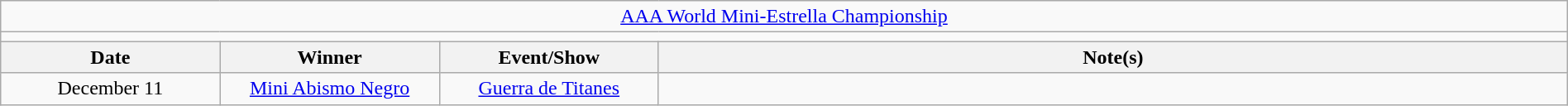<table class="wikitable" style="text-align:center; width:100%;">
<tr>
<td colspan="5"><a href='#'>AAA World Mini-Estrella Championship</a></td>
</tr>
<tr>
<td colspan="5"><strong></strong></td>
</tr>
<tr>
<th width="14%">Date</th>
<th width="14%">Winner</th>
<th width="14%">Event/Show</th>
<th width="58%">Note(s)</th>
</tr>
<tr>
<td>December 11</td>
<td><a href='#'>Mini Abismo Negro</a></td>
<td><a href='#'>Guerra de Titanes</a></td>
<td align="left"></td>
</tr>
</table>
